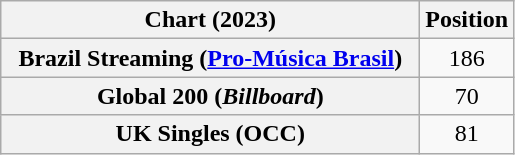<table class="wikitable sortable plainrowheaders" style="text-align:center">
<tr>
<th scope="col" style="width:17em;">Chart (2023)</th>
<th scope="col">Position</th>
</tr>
<tr>
<th scope="row">Brazil Streaming (<a href='#'>Pro-Música Brasil</a>)</th>
<td>186</td>
</tr>
<tr>
<th scope="row">Global 200 (<em>Billboard</em>)</th>
<td>70</td>
</tr>
<tr>
<th scope="row">UK Singles (OCC)</th>
<td>81</td>
</tr>
</table>
